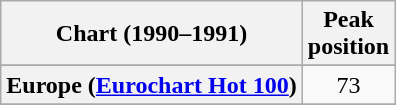<table class="wikitable sortable plainrowheaders" style="text-align:center">
<tr>
<th scope="col">Chart (1990–1991)</th>
<th scope="col">Peak<br>position</th>
</tr>
<tr>
</tr>
<tr>
</tr>
<tr>
</tr>
<tr>
<th scope="row">Europe (<a href='#'>Eurochart Hot 100</a>)</th>
<td>73</td>
</tr>
<tr>
</tr>
<tr>
</tr>
<tr>
</tr>
<tr>
</tr>
<tr>
</tr>
<tr>
</tr>
<tr>
</tr>
<tr>
</tr>
<tr>
</tr>
</table>
